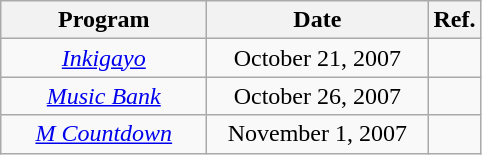<table class="wikitable" style="text-align:center">
<tr>
<th width="130">Program</th>
<th width="140">Date</th>
<th>Ref.</th>
</tr>
<tr>
<td><em><a href='#'>Inkigayo</a></em></td>
<td>October 21, 2007</td>
<td></td>
</tr>
<tr>
<td><em><a href='#'>Music Bank</a></em></td>
<td>October 26, 2007</td>
<td></td>
</tr>
<tr>
<td><em><a href='#'>M Countdown</a></em></td>
<td>November 1, 2007</td>
<td></td>
</tr>
</table>
